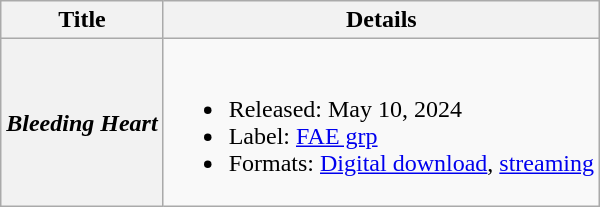<table class="wikitable plainrowheaders">
<tr>
<th>Title</th>
<th>Details</th>
</tr>
<tr>
<th scope="row"><em>Bleeding Heart</em></th>
<td><br><ul><li>Released: May 10, 2024</li><li>Label: <a href='#'>FAE grp</a></li><li>Formats: <a href='#'>Digital download</a>, <a href='#'>streaming</a></li></ul></td>
</tr>
</table>
